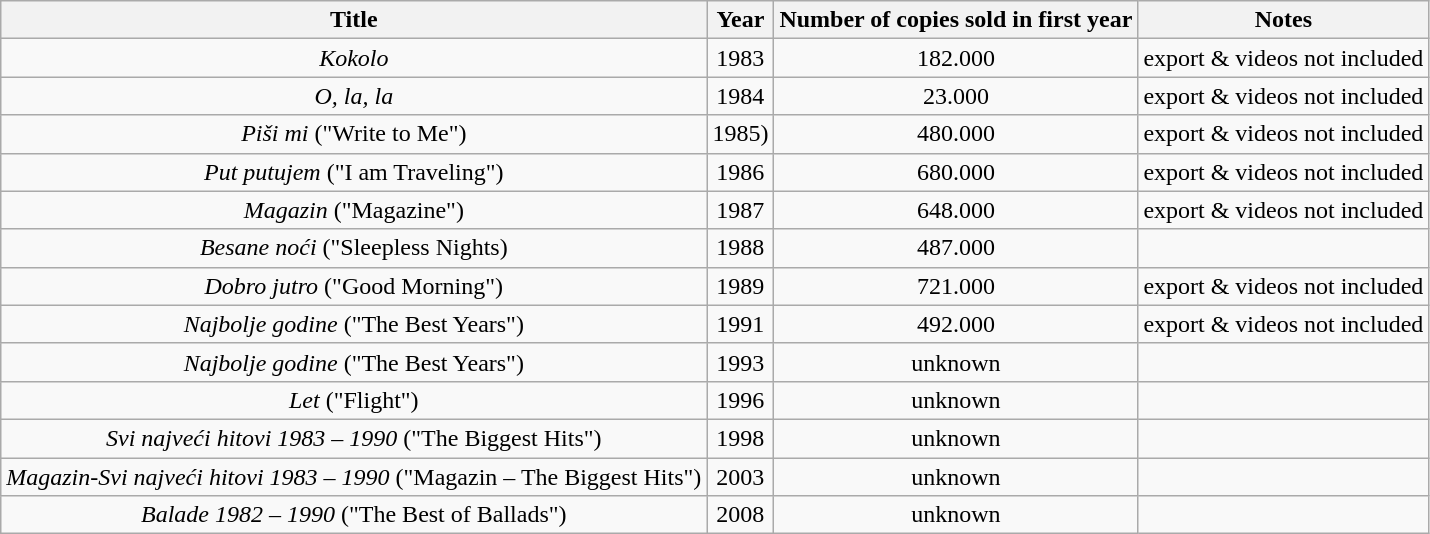<table class="wikitable" style="text-align:center;">
<tr>
<th>Title</th>
<th>Year</th>
<th>Number of copies sold in first year</th>
<th>Notes</th>
</tr>
<tr>
<td><em>Kokolo</em></td>
<td>1983</td>
<td>182.000</td>
<td>export & videos not included</td>
</tr>
<tr>
<td><em>O, la, la</em></td>
<td>1984</td>
<td>23.000</td>
<td>export & videos not included</td>
</tr>
<tr>
<td><em>Piši mi</em> ("Write to Me")</td>
<td>1985)</td>
<td>480.000</td>
<td>export & videos not included</td>
</tr>
<tr>
<td><em>Put putujem</em> ("I am Traveling")</td>
<td>1986</td>
<td>680.000</td>
<td>export & videos not included</td>
</tr>
<tr>
<td><em>Magazin</em> ("Magazine")</td>
<td>1987</td>
<td>648.000</td>
<td>export & videos not included</td>
</tr>
<tr>
<td><em>Besane noći</em> ("Sleepless Nights)</td>
<td>1988</td>
<td>487.000</td>
<td></td>
</tr>
<tr>
<td><em>Dobro jutro</em> ("Good Morning")</td>
<td>1989</td>
<td>721.000</td>
<td>export & videos not included</td>
</tr>
<tr>
<td><em>Najbolje godine</em> ("The Best Years")</td>
<td>1991</td>
<td>492.000</td>
<td>export & videos not included</td>
</tr>
<tr>
<td><em>Najbolje godine</em> ("The Best Years")</td>
<td>1993</td>
<td>unknown</td>
<td></td>
</tr>
<tr>
<td><em>Let</em> ("Flight")</td>
<td>1996</td>
<td>unknown</td>
<td></td>
</tr>
<tr>
<td><em>Svi najveći hitovi 1983 – 1990</em> ("The Biggest Hits")</td>
<td>1998</td>
<td>unknown</td>
<td></td>
</tr>
<tr>
<td><em>Magazin-Svi najveći hitovi 1983 – 1990</em> ("Magazin – The Biggest Hits")</td>
<td>2003</td>
<td>unknown</td>
<td></td>
</tr>
<tr>
<td><em>Balade 1982 – 1990</em> ("The Best of Ballads")</td>
<td>2008</td>
<td>unknown</td>
<td></td>
</tr>
</table>
